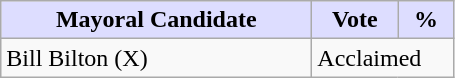<table class="wikitable">
<tr>
<th style="background:#ddf; width:200px;">Mayoral Candidate </th>
<th style="background:#ddf; width:50px;">Vote</th>
<th style="background:#ddf; width:30px;">%</th>
</tr>
<tr>
<td>Bill Bilton (X)</td>
<td colspan="2">Acclaimed</td>
</tr>
</table>
